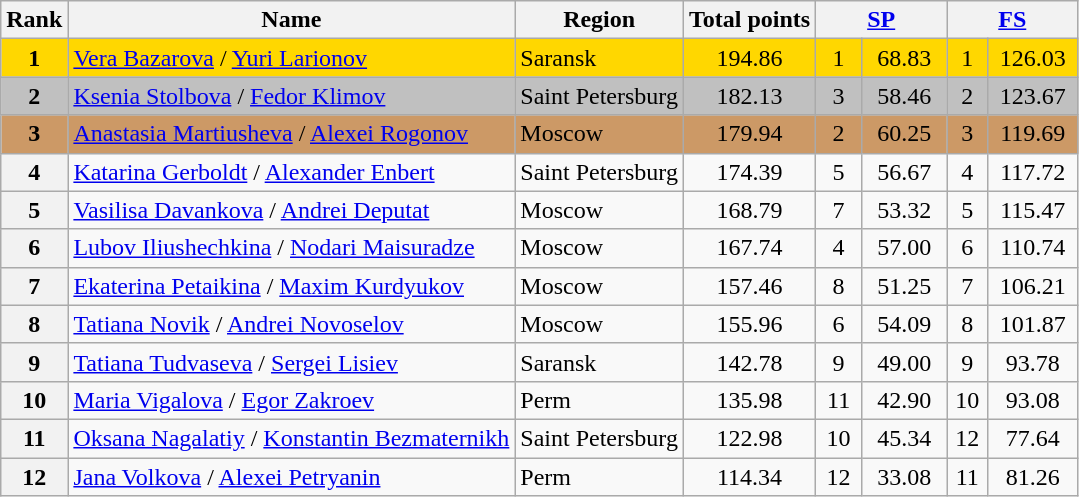<table class="wikitable sortable">
<tr>
<th>Rank</th>
<th>Name</th>
<th>Region</th>
<th>Total points</th>
<th colspan="2" width="80px"><a href='#'>SP</a></th>
<th colspan="2" width="80px"><a href='#'>FS</a></th>
</tr>
<tr bgcolor="gold">
<td align="center"><strong>1</strong></td>
<td><a href='#'>Vera Bazarova</a> / <a href='#'>Yuri Larionov</a></td>
<td>Saransk</td>
<td align="center">194.86</td>
<td align="center">1</td>
<td align="center">68.83</td>
<td align="center">1</td>
<td align="center">126.03</td>
</tr>
<tr bgcolor="silver">
<td align="center"><strong>2</strong></td>
<td><a href='#'>Ksenia Stolbova</a> / <a href='#'>Fedor Klimov</a></td>
<td>Saint Petersburg</td>
<td align="center">182.13</td>
<td align="center">3</td>
<td align="center">58.46</td>
<td align="center">2</td>
<td align="center">123.67</td>
</tr>
<tr bgcolor="cc9966">
<td align="center"><strong>3</strong></td>
<td><a href='#'>Anastasia Martiusheva</a> / <a href='#'>Alexei Rogonov</a></td>
<td>Moscow</td>
<td align="center">179.94</td>
<td align="center">2</td>
<td align="center">60.25</td>
<td align="center">3</td>
<td align="center">119.69</td>
</tr>
<tr>
<th>4</th>
<td><a href='#'>Katarina Gerboldt</a> / <a href='#'>Alexander Enbert</a></td>
<td>Saint Petersburg</td>
<td align="center">174.39</td>
<td align="center">5</td>
<td align="center">56.67</td>
<td align="center">4</td>
<td align="center">117.72</td>
</tr>
<tr>
<th>5</th>
<td><a href='#'>Vasilisa Davankova</a> / <a href='#'>Andrei Deputat</a></td>
<td>Moscow</td>
<td align="center">168.79</td>
<td align="center">7</td>
<td align="center">53.32</td>
<td align="center">5</td>
<td align="center">115.47</td>
</tr>
<tr>
<th>6</th>
<td><a href='#'>Lubov Iliushechkina</a> / <a href='#'>Nodari Maisuradze</a></td>
<td>Moscow</td>
<td align="center">167.74</td>
<td align="center">4</td>
<td align="center">57.00</td>
<td align="center">6</td>
<td align="center">110.74</td>
</tr>
<tr>
<th>7</th>
<td><a href='#'>Ekaterina Petaikina</a> / <a href='#'>Maxim Kurdyukov</a></td>
<td>Moscow</td>
<td align="center">157.46</td>
<td align="center">8</td>
<td align="center">51.25</td>
<td align="center">7</td>
<td align="center">106.21</td>
</tr>
<tr>
<th>8</th>
<td><a href='#'>Tatiana Novik</a> / <a href='#'>Andrei Novoselov</a></td>
<td>Moscow</td>
<td align="center">155.96</td>
<td align="center">6</td>
<td align="center">54.09</td>
<td align="center">8</td>
<td align="center">101.87</td>
</tr>
<tr>
<th>9</th>
<td><a href='#'>Tatiana Tudvaseva</a> / <a href='#'>Sergei Lisiev</a></td>
<td>Saransk</td>
<td align="center">142.78</td>
<td align="center">9</td>
<td align="center">49.00</td>
<td align="center">9</td>
<td align="center">93.78</td>
</tr>
<tr>
<th>10</th>
<td><a href='#'>Maria Vigalova</a> / <a href='#'>Egor Zakroev</a></td>
<td>Perm</td>
<td align="center">135.98</td>
<td align="center">11</td>
<td align="center">42.90</td>
<td align="center">10</td>
<td align="center">93.08</td>
</tr>
<tr>
<th>11</th>
<td><a href='#'>Oksana Nagalatiy</a> / <a href='#'>Konstantin Bezmaternikh</a></td>
<td>Saint Petersburg</td>
<td align="center">122.98</td>
<td align="center">10</td>
<td align="center">45.34</td>
<td align="center">12</td>
<td align="center">77.64</td>
</tr>
<tr>
<th>12</th>
<td><a href='#'>Jana Volkova</a> / <a href='#'>Alexei Petryanin</a></td>
<td>Perm</td>
<td align="center">114.34</td>
<td align="center">12</td>
<td align="center">33.08</td>
<td align="center">11</td>
<td align="center">81.26</td>
</tr>
</table>
